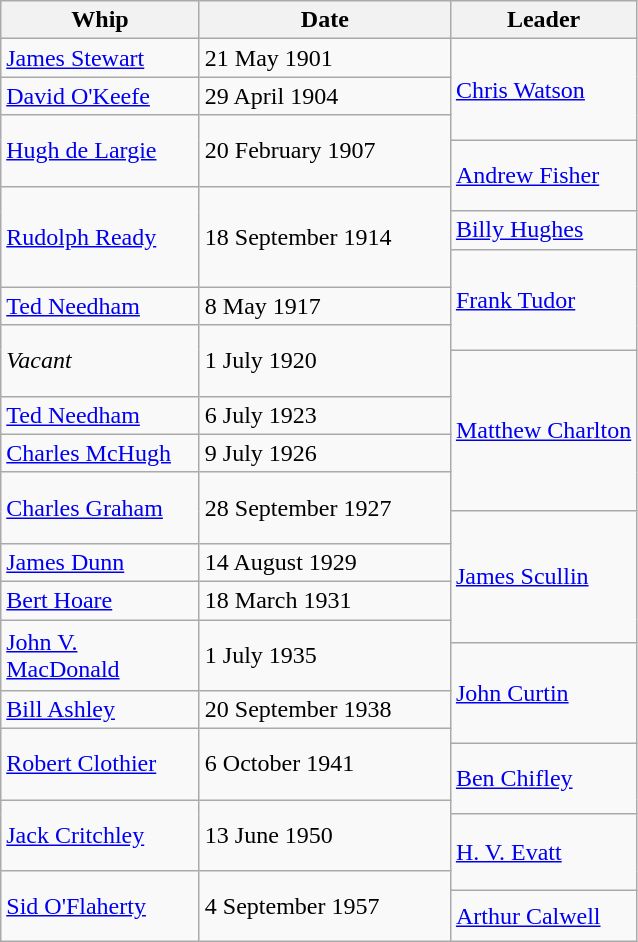<table class=wikitable>
<tr>
<th width=125px>Whip</th>
<th width=160px>Date</th>
<th>Leader</th>
</tr>
<tr>
<td><a href='#'>James Stewart</a></td>
<td>21 May 1901</td>
<td rowspan=3 height=60px><a href='#'>Chris Watson</a></td>
</tr>
<tr>
<td><a href='#'>David O'Keefe</a></td>
<td>29 April 1904</td>
</tr>
<tr>
<td rowspan=2 height=40px><a href='#'>Hugh de Largie</a></td>
<td rowspan=2>20 February 1907</td>
</tr>
<tr>
<td rowspan=2 height=40px><a href='#'>Andrew Fisher</a></td>
</tr>
<tr>
<td rowspan=3 height=60px><a href='#'>Rudolph Ready</a></td>
<td rowspan=3>18 September 1914</td>
</tr>
<tr>
<td><a href='#'>Billy Hughes</a></td>
</tr>
<tr>
<td rowspan=3 height=60px><a href='#'>Frank Tudor</a></td>
</tr>
<tr>
<td><a href='#'>Ted Needham</a></td>
<td>8 May 1917</td>
</tr>
<tr>
<td rowspan=2 height=40px><em>Vacant</em></td>
<td rowspan=2>1 July 1920</td>
</tr>
<tr>
<td rowspan=4 height=100px><a href='#'>Matthew Charlton</a></td>
</tr>
<tr>
<td><a href='#'>Ted Needham</a></td>
<td>6 July 1923</td>
</tr>
<tr>
<td><a href='#'>Charles McHugh</a></td>
<td>9 July 1926</td>
</tr>
<tr>
<td rowspan=2 height=40px><a href='#'>Charles Graham</a></td>
<td rowspan=2>28 September 1927</td>
</tr>
<tr>
<td rowspan=4 height=80px><a href='#'>James Scullin</a></td>
</tr>
<tr>
<td><a href='#'>James Dunn</a></td>
<td>14 August 1929</td>
</tr>
<tr>
<td><a href='#'>Bert Hoare</a></td>
<td>18 March 1931</td>
</tr>
<tr>
<td rowspan=2 height=40px><a href='#'>John V. MacDonald</a></td>
<td rowspan=2>1 July 1935</td>
</tr>
<tr>
<td rowspan=3 height=60px><a href='#'>John Curtin</a></td>
</tr>
<tr>
<td><a href='#'>Bill Ashley</a></td>
<td>20 September 1938</td>
</tr>
<tr>
<td rowspan=2 height=40px><a href='#'>Robert Clothier</a></td>
<td rowspan=2>6 October 1941</td>
</tr>
<tr>
<td rowspan=2 height=40px><a href='#'>Ben Chifley</a></td>
</tr>
<tr>
<td rowspan=2 height=40px><a href='#'>Jack Critchley</a></td>
<td rowspan=2>13 June 1950</td>
</tr>
<tr>
<td rowspan=2 height=40px><a href='#'>H. V. Evatt</a></td>
</tr>
<tr>
<td rowspan=2 height=40px><a href='#'>Sid O'Flaherty</a></td>
<td rowspan=2>4 September 1957</td>
</tr>
<tr>
<td><a href='#'>Arthur Calwell</a></td>
</tr>
</table>
